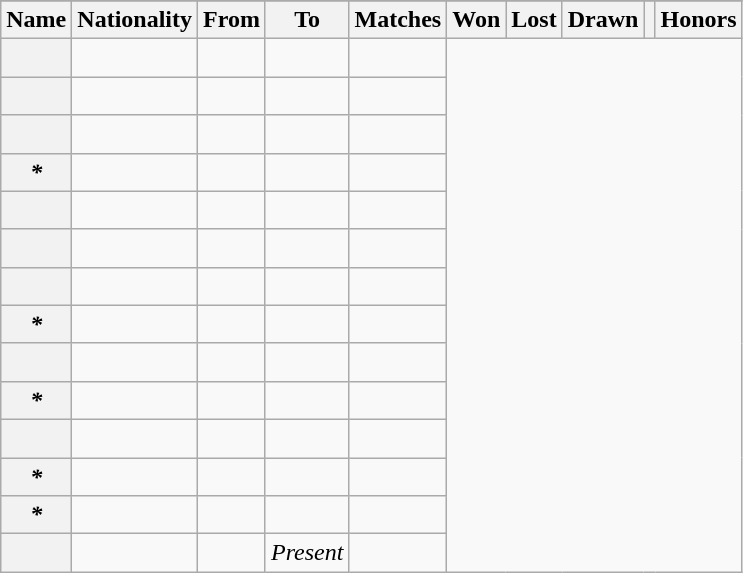<table class="wikitable sortable plainrowheaders">
<tr>
</tr>
<tr>
<th scope=col>Name</th>
<th scope=col>Nationality</th>
<th scope=col>From</th>
<th scope=col>To</th>
<th scope=col>Matches</th>
<th scope=col>Won</th>
<th scope=col>Lost</th>
<th scope=col>Drawn</th>
<th scope=col></th>
<th scope=col>Honors</th>
</tr>
<tr>
<th scope=row></th>
<td></td>
<td></td>
<td><br></td>
<td></td>
</tr>
<tr>
<th scope=row></th>
<td></td>
<td></td>
<td><br></td>
<td></td>
</tr>
<tr>
<th scope=row> </th>
<td></td>
<td></td>
<td><br></td>
<td></td>
</tr>
<tr>
<th scope=row><em> *</em></th>
<td></td>
<td></td>
<td><br></td>
<td></td>
</tr>
<tr>
<th scope=row></th>
<td></td>
<td></td>
<td><br></td>
<td></td>
</tr>
<tr>
<th scope=row></th>
<td></td>
<td></td>
<td><br></td>
<td></td>
</tr>
<tr>
<th scope=row></th>
<td></td>
<td></td>
<td><br></td>
<td></td>
</tr>
<tr>
<th scope=row><em> *</em></th>
<td></td>
<td></td>
<td><br></td>
<td></td>
</tr>
<tr>
<th scope=row></th>
<td></td>
<td></td>
<td><br></td>
<td></td>
</tr>
<tr>
<th scope=row><em> *</em></th>
<td></td>
<td></td>
<td><br></td>
<td></td>
</tr>
<tr>
<th scope=row></th>
<td></td>
<td></td>
<td><br></td>
<td></td>
</tr>
<tr>
<th scope=row><em> *</em></th>
<td></td>
<td></td>
<td><br></td>
<td></td>
</tr>
<tr>
<th scope=row><em> *</em></th>
<td></td>
<td></td>
<td><br></td>
<td></td>
</tr>
<tr>
<th scope=row></th>
<td></td>
<td></td>
<td><em>Present</em><br></td>
<td></td>
</tr>
</table>
